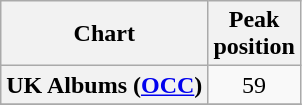<table class="wikitable plainrowheaders sortable" style="text-align:center;" border="1">
<tr>
<th scope="col">Chart</th>
<th scope="col">Peak<br>position</th>
</tr>
<tr>
<th scope="row">UK Albums (<a href='#'>OCC</a>)</th>
<td>59</td>
</tr>
<tr>
</tr>
</table>
